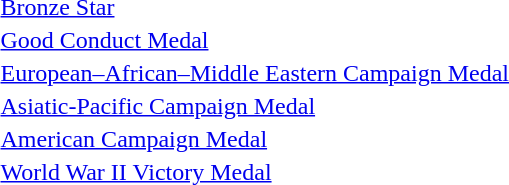<table>
<tr>
<td> <a href='#'>Bronze Star</a></td>
</tr>
<tr>
<td> <a href='#'>Good Conduct Medal</a></td>
</tr>
<tr>
<td> <a href='#'>European–African–Middle Eastern Campaign Medal</a></td>
</tr>
<tr>
<td> <a href='#'>Asiatic-Pacific Campaign Medal</a></td>
</tr>
<tr>
<td> <a href='#'>American Campaign Medal</a></td>
</tr>
<tr>
<td> <a href='#'>World War II Victory Medal</a></td>
<td></td>
<td></td>
</tr>
</table>
